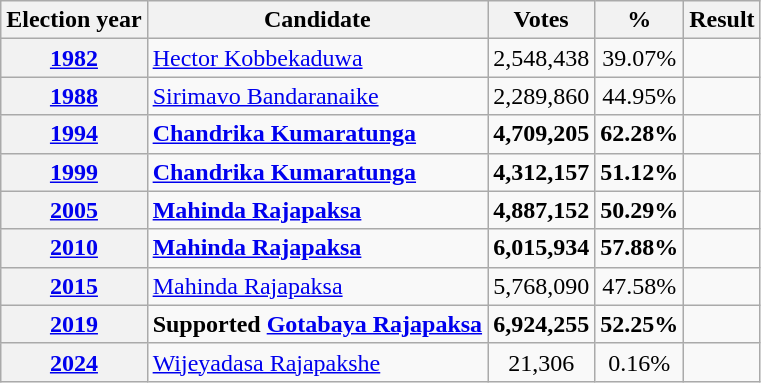<table class="wikitable">
<tr>
<th>Election year</th>
<th>Candidate</th>
<th>Votes</th>
<th>%</th>
<th>Result</th>
</tr>
<tr>
<th><a href='#'>1982</a></th>
<td><a href='#'>Hector Kobbekaduwa</a></td>
<td align=center>2,548,438</td>
<td align=center>39.07%</td>
<td></td>
</tr>
<tr>
<th><a href='#'>1988</a></th>
<td><a href='#'>Sirimavo Bandaranaike</a></td>
<td align=center>2,289,860</td>
<td align=center>44.95%</td>
<td></td>
</tr>
<tr>
<th><a href='#'>1994</a></th>
<td><strong><a href='#'>Chandrika Kumaratunga</a></strong></td>
<td align=center><strong>4,709,205</strong></td>
<td align=center><strong>62.28%</strong></td>
<td></td>
</tr>
<tr>
<th><a href='#'>1999</a></th>
<td><strong><a href='#'>Chandrika Kumaratunga</a></strong></td>
<td align=center><strong>4,312,157</strong></td>
<td align=center><strong>51.12%</strong></td>
<td></td>
</tr>
<tr>
<th><a href='#'>2005</a></th>
<td><strong><a href='#'>Mahinda Rajapaksa</a></strong></td>
<td align=center><strong>4,887,152</strong></td>
<td align=center><strong>50.29%</strong></td>
<td></td>
</tr>
<tr>
<th><a href='#'>2010</a></th>
<td><strong><a href='#'>Mahinda Rajapaksa</a></strong></td>
<td align=center><strong>6,015,934</strong></td>
<td align=center><strong>57.88%</strong></td>
<td></td>
</tr>
<tr>
<th><a href='#'>2015</a></th>
<td><a href='#'>Mahinda Rajapaksa</a></td>
<td align=center>5,768,090</td>
<td align=center>47.58%</td>
<td></td>
</tr>
<tr>
<th><a href='#'>2019</a></th>
<td><strong>Supported <a href='#'>Gotabaya Rajapaksa</a></strong></td>
<td align=center><strong>6,924,255</strong></td>
<td align=center><strong>52.25%</strong></td>
<td></td>
</tr>
<tr>
<th><a href='#'>2024</a></th>
<td><a href='#'>Wijeyadasa Rajapakshe</a></td>
<td align=center>21,306</td>
<td align=center>0.16%</td>
<td></td>
</tr>
</table>
